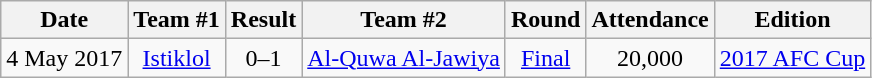<table class="wikitable plainrowheaders sortable" style="text-align:center">
<tr>
<th>Date</th>
<th>Team #1</th>
<th>Result</th>
<th>Team #2</th>
<th>Round</th>
<th>Attendance</th>
<th>Edition</th>
</tr>
<tr>
<td>4 May 2017</td>
<td> <a href='#'>Istiklol</a></td>
<td>0–1</td>
<td> <a href='#'>Al-Quwa Al-Jawiya</a></td>
<td><a href='#'>Final</a></td>
<td>20,000</td>
<td><a href='#'>2017 AFC Cup</a></td>
</tr>
</table>
